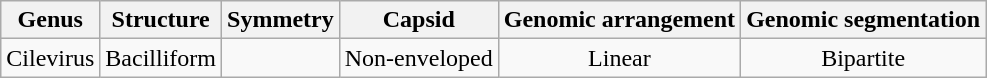<table class="wikitable sortable" style="text-align:center">
<tr>
<th>Genus</th>
<th>Structure</th>
<th>Symmetry</th>
<th>Capsid</th>
<th>Genomic arrangement</th>
<th>Genomic segmentation</th>
</tr>
<tr>
<td>Cilevirus</td>
<td>Bacilliform</td>
<td></td>
<td>Non-enveloped</td>
<td>Linear</td>
<td>Bipartite</td>
</tr>
</table>
